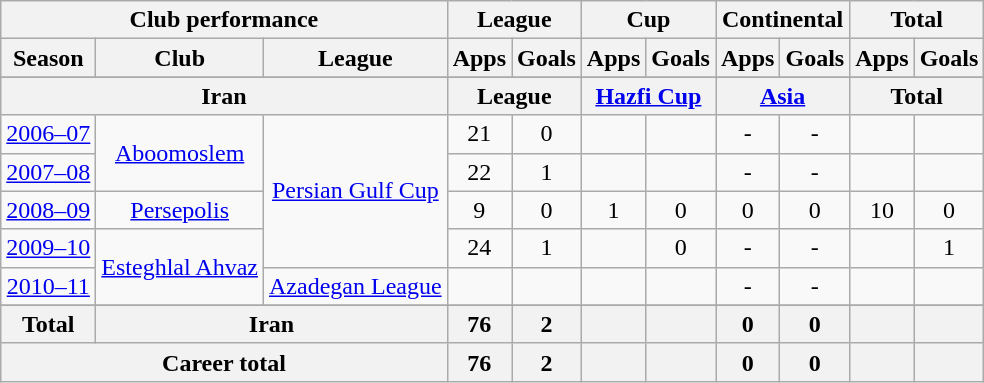<table class="wikitable" style="text-align:center">
<tr>
<th colspan=3>Club performance</th>
<th colspan=2>League</th>
<th colspan=2>Cup</th>
<th colspan=2>Continental</th>
<th colspan=2>Total</th>
</tr>
<tr>
<th>Season</th>
<th>Club</th>
<th>League</th>
<th>Apps</th>
<th>Goals</th>
<th>Apps</th>
<th>Goals</th>
<th>Apps</th>
<th>Goals</th>
<th>Apps</th>
<th>Goals</th>
</tr>
<tr>
</tr>
<tr>
<th colspan=3>Iran</th>
<th colspan=2>League</th>
<th colspan=2><a href='#'>Hazfi Cup</a></th>
<th colspan=2><a href='#'>Asia</a></th>
<th colspan=2>Total</th>
</tr>
<tr>
<td><a href='#'>2006–07</a></td>
<td rowspan="2"><a href='#'>Aboomoslem</a></td>
<td rowspan="4"><a href='#'>Persian Gulf Cup</a></td>
<td>21</td>
<td>0</td>
<td></td>
<td></td>
<td>-</td>
<td>-</td>
<td></td>
<td></td>
</tr>
<tr>
<td><a href='#'>2007–08</a></td>
<td>22</td>
<td>1</td>
<td></td>
<td></td>
<td>-</td>
<td>-</td>
<td></td>
<td></td>
</tr>
<tr>
<td><a href='#'>2008–09</a></td>
<td rowspan="1"><a href='#'>Persepolis</a></td>
<td>9</td>
<td>0</td>
<td>1</td>
<td>0</td>
<td>0</td>
<td>0</td>
<td>10</td>
<td>0</td>
</tr>
<tr>
<td><a href='#'>2009–10</a></td>
<td rowspan="2"><a href='#'>Esteghlal Ahvaz</a></td>
<td>24</td>
<td>1</td>
<td></td>
<td>0</td>
<td>-</td>
<td>-</td>
<td></td>
<td>1</td>
</tr>
<tr>
<td><a href='#'>2010–11</a></td>
<td rowspan="1"><a href='#'>Azadegan League</a></td>
<td></td>
<td></td>
<td></td>
<td></td>
<td>-</td>
<td>-</td>
<td></td>
<td></td>
</tr>
<tr>
</tr>
<tr>
<th rowspan=1>Total</th>
<th colspan=2>Iran</th>
<th>76</th>
<th>2</th>
<th></th>
<th></th>
<th>0</th>
<th>0</th>
<th></th>
<th></th>
</tr>
<tr>
<th colspan=3>Career total</th>
<th>76</th>
<th>2</th>
<th></th>
<th></th>
<th>0</th>
<th>0</th>
<th></th>
<th></th>
</tr>
</table>
